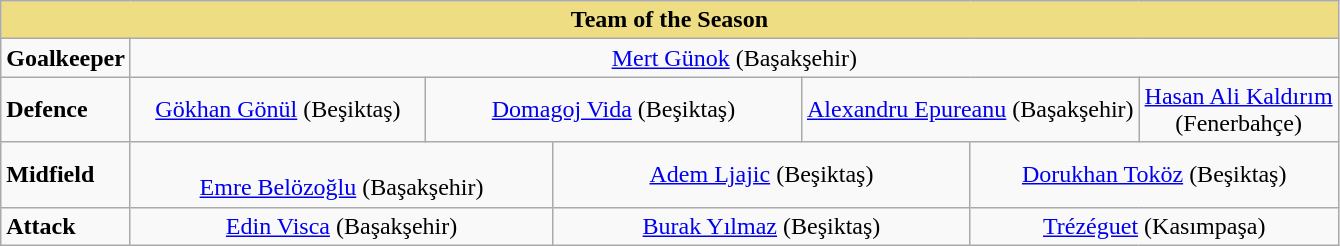<table class="wikitable">
<tr>
<th style="background-color: #eedd82"     colspan="7">Team of the Season</th>
</tr>
<tr>
<td><strong>Goalkeeper</strong></td>
<td colspan="6" align="center"> <a href='#'>Mert Günok</a> (Başakşehir)</td>
</tr>
<tr>
<td><strong>Defence</strong></td>
<td align="center"> <a href='#'>Gökhan Gönül</a> (Beşiktaş)</td>
<td colspan="2" align="center"> <a href='#'>Domagoj Vida</a> (Beşiktaş)</td>
<td colspan="2" align="center"> <a href='#'>Alexandru Epureanu</a> (Başakşehir)</td>
<td align="center"> <a href='#'>Hasan Ali Kaldırım</a><br>(Fenerbahçe)</td>
</tr>
<tr>
<td><strong>Midfield</strong></td>
<td colspan="2" align="center"><br><a href='#'>Emre Belözoğlu</a>
(Başakşehir)</td>
<td colspan="2" align="center"> <a href='#'>Adem Ljajic</a> (Beşiktaş)</td>
<td colspan="2" align="center"> <a href='#'>Dorukhan Toköz</a> (Beşiktaş)</td>
</tr>
<tr>
<td><strong>Attack</strong></td>
<td colspan="2" align="center"> <a href='#'>Edin Visca</a> (Başakşehir)</td>
<td colspan="2" align="center"> <a href='#'>Burak Yılmaz</a> (Beşiktaş)</td>
<td colspan="2" align="center"> <a href='#'>Trézéguet</a> (Kasımpaşa)</td>
</tr>
</table>
